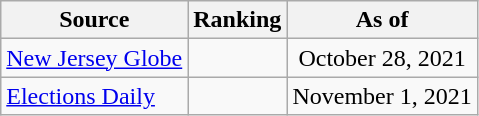<table class="wikitable" style="text-align:center">
<tr>
<th>Source</th>
<th>Ranking</th>
<th>As of</th>
</tr>
<tr>
<td align=left><a href='#'>New Jersey Globe</a></td>
<td></td>
<td>October 28, 2021</td>
</tr>
<tr>
<td align=left><a href='#'>Elections Daily</a></td>
<td></td>
<td>November 1, 2021</td>
</tr>
</table>
